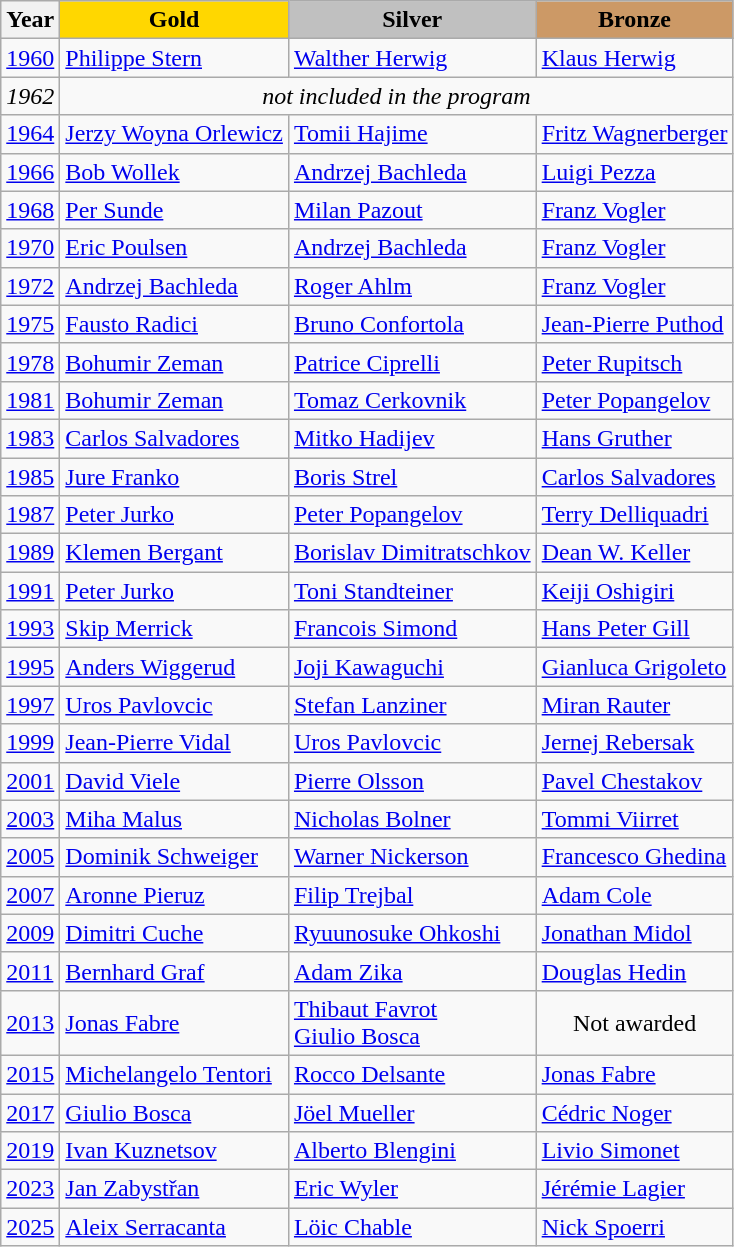<table class="wikitable">
<tr>
<th>Year</th>
<td align=center bgcolor=gold><strong>Gold</strong></td>
<td align=center bgcolor=silver><strong>Silver</strong></td>
<td align=center bgcolor=cc9966><strong>Bronze</strong></td>
</tr>
<tr>
<td><a href='#'>1960</a></td>
<td> <a href='#'>Philippe Stern</a></td>
<td> <a href='#'>Walther Herwig</a></td>
<td> <a href='#'>Klaus Herwig</a></td>
</tr>
<tr>
<td><em>1962</em></td>
<td colspan=3 align=center><em>not included in the program</em></td>
</tr>
<tr>
<td><a href='#'>1964</a></td>
<td> <a href='#'>Jerzy Woyna Orlewicz</a></td>
<td> <a href='#'>Tomii Hajime</a></td>
<td> <a href='#'>Fritz Wagnerberger</a></td>
</tr>
<tr>
<td><a href='#'>1966</a></td>
<td> <a href='#'>Bob Wollek</a></td>
<td> <a href='#'>Andrzej Bachleda</a></td>
<td> <a href='#'>Luigi Pezza</a></td>
</tr>
<tr>
<td><a href='#'>1968</a></td>
<td> <a href='#'>Per Sunde</a></td>
<td> <a href='#'>Milan Pazout</a></td>
<td> <a href='#'>Franz Vogler</a></td>
</tr>
<tr>
<td><a href='#'>1970</a></td>
<td> <a href='#'>Eric Poulsen</a></td>
<td> <a href='#'>Andrzej Bachleda</a></td>
<td> <a href='#'>Franz Vogler</a></td>
</tr>
<tr>
<td><a href='#'>1972</a></td>
<td> <a href='#'>Andrzej Bachleda</a></td>
<td> <a href='#'>Roger Ahlm</a></td>
<td> <a href='#'>Franz Vogler</a></td>
</tr>
<tr>
<td><a href='#'>1975</a></td>
<td> <a href='#'>Fausto Radici</a></td>
<td> <a href='#'>Bruno Confortola</a></td>
<td> <a href='#'>Jean-Pierre Puthod</a></td>
</tr>
<tr>
<td><a href='#'>1978</a></td>
<td> <a href='#'>Bohumir Zeman</a></td>
<td> <a href='#'>Patrice Ciprelli</a></td>
<td> <a href='#'>Peter Rupitsch</a></td>
</tr>
<tr>
<td><a href='#'>1981</a></td>
<td> <a href='#'>Bohumir Zeman</a></td>
<td> <a href='#'>Tomaz Cerkovnik</a></td>
<td> <a href='#'>Peter Popangelov</a></td>
</tr>
<tr>
<td><a href='#'>1983</a></td>
<td> <a href='#'>Carlos Salvadores</a></td>
<td> <a href='#'>Mitko Hadijev</a></td>
<td> <a href='#'>Hans Gruther</a></td>
</tr>
<tr>
<td><a href='#'>1985</a></td>
<td> <a href='#'>Jure Franko</a></td>
<td> <a href='#'>Boris Strel</a></td>
<td> <a href='#'>Carlos Salvadores</a></td>
</tr>
<tr>
<td><a href='#'>1987</a></td>
<td> <a href='#'>Peter Jurko</a></td>
<td> <a href='#'>Peter Popangelov</a></td>
<td> <a href='#'>Terry Delliquadri</a></td>
</tr>
<tr>
<td><a href='#'>1989</a></td>
<td> <a href='#'>Klemen Bergant</a></td>
<td> <a href='#'>Borislav Dimitratschkov</a></td>
<td> <a href='#'>Dean W. Keller</a></td>
</tr>
<tr>
<td><a href='#'>1991</a></td>
<td> <a href='#'>Peter Jurko</a></td>
<td> <a href='#'>Toni Standteiner</a></td>
<td> <a href='#'>Keiji Oshigiri</a></td>
</tr>
<tr>
<td><a href='#'>1993</a></td>
<td> <a href='#'>Skip Merrick</a></td>
<td> <a href='#'>Francois Simond</a></td>
<td> <a href='#'>Hans Peter Gill</a></td>
</tr>
<tr>
<td><a href='#'>1995</a></td>
<td> <a href='#'>Anders Wiggerud</a></td>
<td> <a href='#'>Joji Kawaguchi</a></td>
<td> <a href='#'>Gianluca Grigoleto</a></td>
</tr>
<tr>
<td><a href='#'>1997</a></td>
<td> <a href='#'>Uros Pavlovcic</a></td>
<td> <a href='#'>Stefan Lanziner</a></td>
<td> <a href='#'>Miran Rauter</a></td>
</tr>
<tr>
<td><a href='#'>1999</a></td>
<td> <a href='#'>Jean-Pierre Vidal</a></td>
<td> <a href='#'>Uros Pavlovcic</a></td>
<td> <a href='#'>Jernej Rebersak</a></td>
</tr>
<tr>
<td><a href='#'>2001</a></td>
<td> <a href='#'>David Viele</a></td>
<td> <a href='#'>Pierre Olsson</a></td>
<td> <a href='#'>Pavel Chestakov</a></td>
</tr>
<tr>
<td><a href='#'>2003</a></td>
<td> <a href='#'>Miha Malus</a></td>
<td> <a href='#'>Nicholas Bolner</a></td>
<td> <a href='#'>Tommi Viirret</a></td>
</tr>
<tr>
<td><a href='#'>2005</a></td>
<td> <a href='#'>Dominik Schweiger</a></td>
<td> <a href='#'>Warner Nickerson</a></td>
<td> <a href='#'>Francesco Ghedina</a></td>
</tr>
<tr>
<td><a href='#'>2007</a></td>
<td> <a href='#'>Aronne Pieruz</a></td>
<td> <a href='#'>Filip Trejbal</a></td>
<td> <a href='#'>Adam Cole</a></td>
</tr>
<tr>
<td><a href='#'>2009</a></td>
<td> <a href='#'>Dimitri Cuche</a></td>
<td> <a href='#'>Ryuunosuke Ohkoshi</a></td>
<td> <a href='#'>Jonathan Midol</a></td>
</tr>
<tr>
<td><a href='#'>2011</a></td>
<td> <a href='#'>Bernhard Graf</a></td>
<td> <a href='#'>Adam Zika</a></td>
<td> <a href='#'>Douglas Hedin</a></td>
</tr>
<tr>
<td><a href='#'>2013</a></td>
<td> <a href='#'>Jonas Fabre</a></td>
<td> <a href='#'>Thibaut Favrot</a><br>  <a href='#'>Giulio Bosca</a></td>
<td align=center>Not awarded</td>
</tr>
<tr>
<td><a href='#'>2015</a></td>
<td> <a href='#'>Michelangelo Tentori</a></td>
<td> <a href='#'>Rocco Delsante</a></td>
<td> <a href='#'>Jonas Fabre</a></td>
</tr>
<tr>
<td><a href='#'>2017</a></td>
<td> <a href='#'>Giulio Bosca</a></td>
<td> <a href='#'>Jöel Mueller</a></td>
<td> <a href='#'>Cédric Noger</a></td>
</tr>
<tr>
<td><a href='#'>2019</a></td>
<td> <a href='#'>Ivan Kuznetsov</a></td>
<td> <a href='#'>Alberto Blengini</a></td>
<td> <a href='#'>Livio Simonet</a></td>
</tr>
<tr>
<td><a href='#'>2023</a></td>
<td> <a href='#'>Jan Zabystřan</a></td>
<td> <a href='#'>Eric Wyler</a></td>
<td> <a href='#'>Jérémie Lagier</a></td>
</tr>
<tr>
<td><a href='#'>2025</a></td>
<td> <a href='#'>Aleix Serracanta</a></td>
<td> <a href='#'>Löic Chable</a></td>
<td> <a href='#'>Nick Spoerri</a></td>
</tr>
</table>
